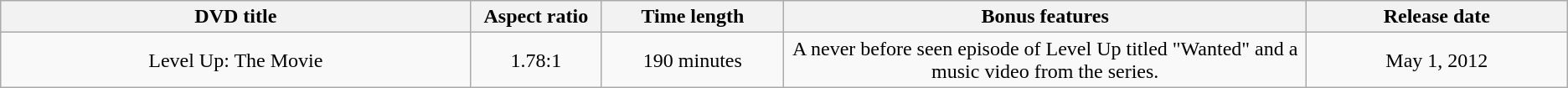<table class="wikitable">
<tr>
<th style="width:18%;">DVD title</th>
<th style="width:5%;">Aspect ratio</th>
<th style="width:7%;">Time length</th>
<th style="width:20%;">Bonus features</th>
<th style="width:10%;">Release date</th>
</tr>
<tr>
<td style="text-align: center">Level Up: The Movie</td>
<td style="text-align: center">1.78:1</td>
<td style="text-align: center">190 minutes</td>
<td style="text-align: center">A never before seen episode of Level Up titled "Wanted" and a music video from the series.</td>
<td style="text-align: center">May 1, 2012</td>
</tr>
</table>
